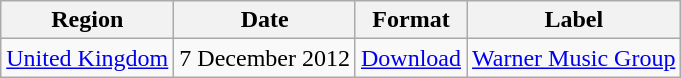<table class=wikitable>
<tr>
<th>Region</th>
<th>Date</th>
<th>Format</th>
<th>Label</th>
</tr>
<tr>
<td><a href='#'>United Kingdom</a></td>
<td>7 December 2012</td>
<td><a href='#'>Download</a></td>
<td><a href='#'>Warner Music Group</a></td>
</tr>
</table>
